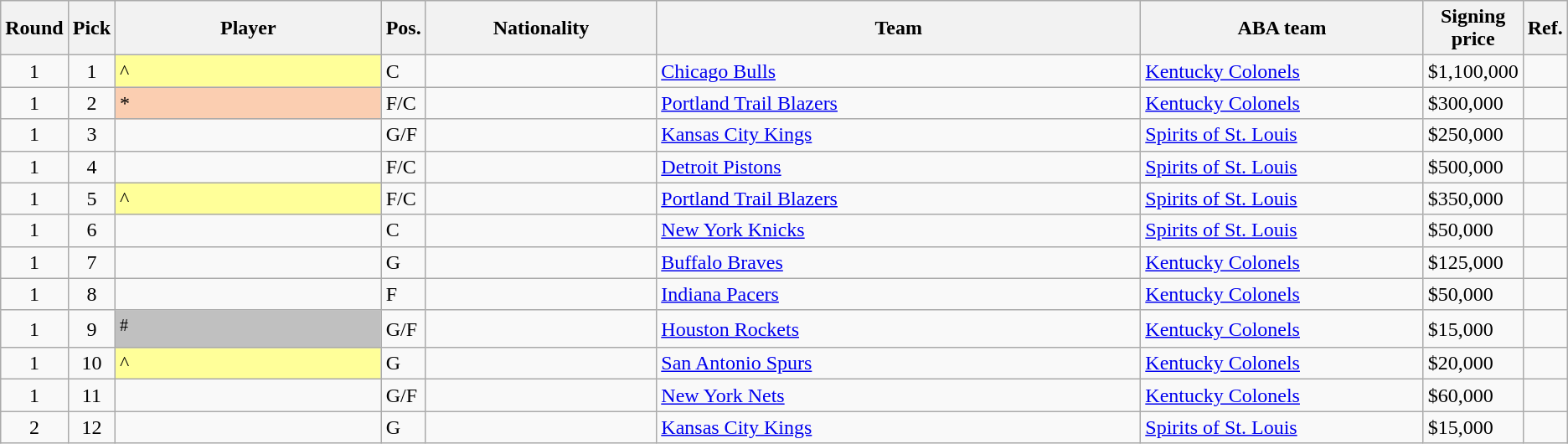<table class="wikitable sortable">
<tr>
<th width="1%">Round</th>
<th width="1%">Pick</th>
<th width="19%">Player</th>
<th width="1%">Pos.</th>
<th width="16%">Nationality</th>
<th width="35%">Team</th>
<th width="20%">ABA team</th>
<th width="5%">Signing price</th>
<th class="unsortable" width="1%">Ref.</th>
</tr>
<tr>
<td align=center>1</td>
<td align=center>1</td>
<td bgcolor="#FFFF99">^</td>
<td>C</td>
<td></td>
<td><a href='#'>Chicago Bulls</a></td>
<td><a href='#'>Kentucky Colonels</a></td>
<td>$1,100,000</td>
<td align=center></td>
</tr>
<tr>
<td align=center>1</td>
<td align=center>2</td>
<td bgcolor="#FBCEB1">*</td>
<td>F/C</td>
<td></td>
<td><a href='#'>Portland Trail Blazers</a> </td>
<td><a href='#'>Kentucky Colonels</a></td>
<td>$300,000</td>
<td align=center></td>
</tr>
<tr>
<td align=center>1</td>
<td align=center>3</td>
<td></td>
<td>G/F</td>
<td></td>
<td><a href='#'>Kansas City Kings</a></td>
<td><a href='#'>Spirits of St. Louis</a></td>
<td>$250,000</td>
<td align=center></td>
</tr>
<tr>
<td align=center>1</td>
<td align=center>4</td>
<td></td>
<td>F/C</td>
<td></td>
<td><a href='#'>Detroit Pistons</a></td>
<td><a href='#'>Spirits of St. Louis</a></td>
<td>$500,000</td>
<td align=center></td>
</tr>
<tr>
<td align=center>1</td>
<td align=center>5</td>
<td bgcolor="#FFFF99">^</td>
<td>F/C</td>
<td></td>
<td><a href='#'>Portland Trail Blazers</a></td>
<td><a href='#'>Spirits of St. Louis</a></td>
<td>$350,000</td>
<td align=center></td>
</tr>
<tr>
<td align=center>1</td>
<td align=center>6</td>
<td></td>
<td>C</td>
<td></td>
<td><a href='#'>New York Knicks</a></td>
<td><a href='#'>Spirits of St. Louis</a></td>
<td>$50,000</td>
<td align=center></td>
</tr>
<tr>
<td align=center>1</td>
<td align=center>7</td>
<td></td>
<td>G</td>
<td></td>
<td><a href='#'>Buffalo Braves</a> </td>
<td><a href='#'>Kentucky Colonels</a></td>
<td>$125,000</td>
<td align=center></td>
</tr>
<tr>
<td align=center>1</td>
<td align=center>8</td>
<td></td>
<td>F</td>
<td></td>
<td><a href='#'>Indiana Pacers</a></td>
<td><a href='#'>Kentucky Colonels</a></td>
<td>$50,000</td>
<td align=center></td>
</tr>
<tr>
<td align=center>1</td>
<td align=center>9</td>
<td bgcolor="#C0C0C0"><sup>#</sup></td>
<td>G/F</td>
<td></td>
<td><a href='#'>Houston Rockets</a></td>
<td><a href='#'>Kentucky Colonels</a></td>
<td>$15,000</td>
<td align=center></td>
</tr>
<tr>
<td align=center>1</td>
<td align=center>10</td>
<td bgcolor="#FFFF99">^</td>
<td>G</td>
<td></td>
<td><a href='#'>San Antonio Spurs</a></td>
<td><a href='#'>Kentucky Colonels</a></td>
<td>$20,000</td>
<td align=center></td>
</tr>
<tr>
<td align=center>1</td>
<td align=center>11</td>
<td></td>
<td>G/F</td>
<td></td>
<td><a href='#'>New York Nets</a></td>
<td><a href='#'>Kentucky Colonels</a></td>
<td>$60,000</td>
<td align=center></td>
</tr>
<tr>
<td align=center>2</td>
<td align=center>12</td>
<td></td>
<td>G</td>
<td></td>
<td><a href='#'>Kansas City Kings</a></td>
<td><a href='#'>Spirits of St. Louis</a></td>
<td>$15,000</td>
<td align=center></td>
</tr>
</table>
